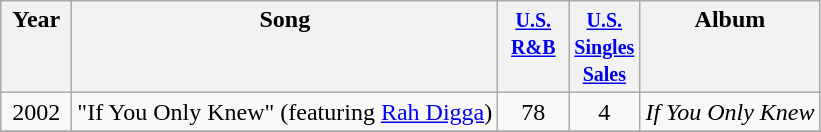<table class="wikitable">
<tr>
<th valign="top" width="40">Year</th>
<th valign="top">Song</th>
<th valign="top" width="40"><small><a href='#'>U.S.<br>R&B</a></small></th>
<th valign="top" width="40"><small><a href='#'>U.S.<br>Singles<br>Sales</a></small></th>
<th valign="top">Album</th>
</tr>
<tr>
<td align="center" rowspan="1">2002</td>
<td valign="top">"If You Only Knew" (featuring <a href='#'>Rah Digga</a>)</td>
<td align="center" valign="top">78</td>
<td align="center" valign="top">4</td>
<td><em>If You Only Knew</em></td>
</tr>
<tr>
</tr>
</table>
